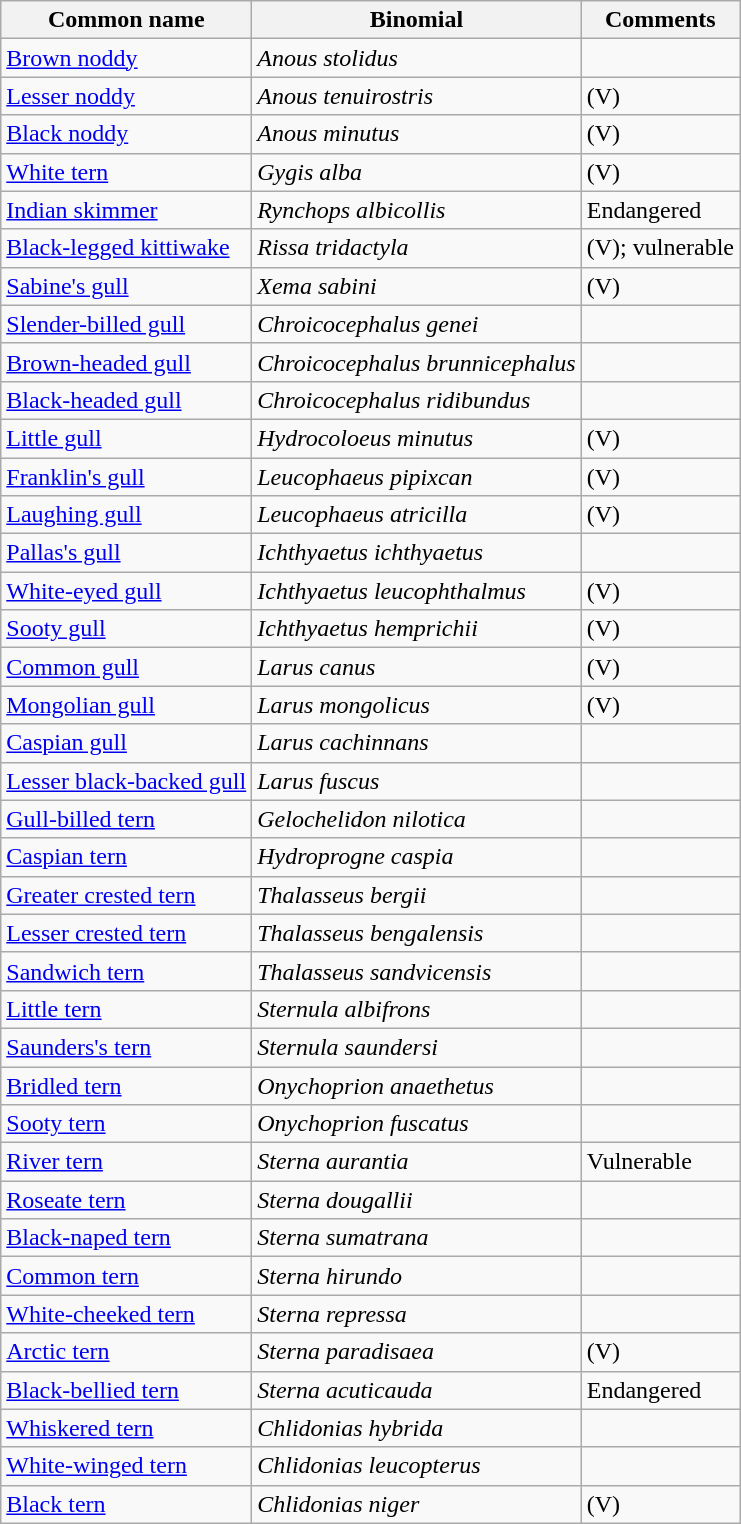<table class="wikitable">
<tr>
<th>Common name</th>
<th>Binomial</th>
<th>Comments</th>
</tr>
<tr>
<td><a href='#'>Brown noddy</a></td>
<td><em>Anous stolidus</em></td>
<td></td>
</tr>
<tr>
<td><a href='#'>Lesser noddy</a></td>
<td><em>Anous tenuirostris</em></td>
<td>(V)</td>
</tr>
<tr>
<td><a href='#'>Black noddy</a></td>
<td><em>Anous minutus</em></td>
<td>(V)</td>
</tr>
<tr>
<td><a href='#'>White tern</a></td>
<td><em>Gygis alba</em></td>
<td>(V)</td>
</tr>
<tr>
<td><a href='#'>Indian skimmer</a></td>
<td><em>Rynchops albicollis</em></td>
<td>Endangered</td>
</tr>
<tr>
<td><a href='#'>Black-legged kittiwake</a></td>
<td><em>Rissa tridactyla</em></td>
<td>(V); vulnerable</td>
</tr>
<tr>
<td><a href='#'>Sabine's gull</a></td>
<td><em>Xema sabini</em></td>
<td>(V)</td>
</tr>
<tr>
<td><a href='#'>Slender-billed gull</a></td>
<td><em>Chroicocephalus genei</em></td>
</tr>
<tr>
<td><a href='#'>Brown-headed gull</a></td>
<td><em>Chroicocephalus brunnicephalus</em></td>
<td></td>
</tr>
<tr>
<td><a href='#'>Black-headed gull</a></td>
<td><em>Chroicocephalus ridibundus</em></td>
<td></td>
</tr>
<tr>
<td><a href='#'>Little gull</a></td>
<td><em>Hydrocoloeus minutus</em></td>
<td>(V)</td>
</tr>
<tr>
<td><a href='#'>Franklin's gull</a></td>
<td><em>Leucophaeus pipixcan</em></td>
<td>(V)</td>
</tr>
<tr>
<td><a href='#'>Laughing gull</a></td>
<td><em>Leucophaeus atricilla</em></td>
<td>(V)</td>
</tr>
<tr>
<td><a href='#'>Pallas's gull</a></td>
<td><em>Ichthyaetus ichthyaetus</em></td>
<td></td>
</tr>
<tr>
<td><a href='#'>White-eyed gull</a></td>
<td><em>Ichthyaetus leucophthalmus</em></td>
<td>(V)</td>
</tr>
<tr>
<td><a href='#'>Sooty gull</a></td>
<td><em>Ichthyaetus hemprichii</em></td>
<td>(V)</td>
</tr>
<tr>
<td><a href='#'>Common gull</a></td>
<td><em>Larus canus</em></td>
<td>(V)</td>
</tr>
<tr>
<td><a href='#'>Mongolian gull</a></td>
<td><em>Larus mongolicus</em></td>
<td>(V)</td>
</tr>
<tr>
<td><a href='#'>Caspian gull</a></td>
<td><em>Larus cachinnans</em></td>
<td></td>
</tr>
<tr>
<td><a href='#'>Lesser black-backed gull</a></td>
<td><em>Larus fuscus</em></td>
<td></td>
</tr>
<tr>
<td><a href='#'>Gull-billed tern</a></td>
<td><em>Gelochelidon nilotica</em></td>
<td></td>
</tr>
<tr>
<td><a href='#'>Caspian tern</a></td>
<td><em>Hydroprogne caspia</em></td>
<td></td>
</tr>
<tr>
<td><a href='#'>Greater crested tern</a></td>
<td><em>Thalasseus bergii</em></td>
<td></td>
</tr>
<tr>
<td><a href='#'>Lesser crested tern</a></td>
<td><em>Thalasseus bengalensis</em></td>
<td></td>
</tr>
<tr>
<td><a href='#'>Sandwich tern</a></td>
<td><em>Thalasseus sandvicensis</em></td>
<td></td>
</tr>
<tr>
<td><a href='#'>Little tern</a></td>
<td><em>Sternula albifrons</em></td>
<td></td>
</tr>
<tr>
<td><a href='#'>Saunders's tern</a></td>
<td><em>Sternula saundersi</em></td>
<td></td>
</tr>
<tr>
<td><a href='#'>Bridled tern</a></td>
<td><em>Onychoprion anaethetus</em></td>
<td></td>
</tr>
<tr>
<td><a href='#'>Sooty tern</a></td>
<td><em>Onychoprion fuscatus</em></td>
<td></td>
</tr>
<tr>
<td><a href='#'>River tern</a></td>
<td><em>Sterna aurantia</em></td>
<td>Vulnerable</td>
</tr>
<tr>
<td><a href='#'>Roseate tern</a></td>
<td><em>Sterna dougallii</em></td>
<td></td>
</tr>
<tr>
<td><a href='#'>Black-naped tern</a></td>
<td><em>Sterna sumatrana</em></td>
<td></td>
</tr>
<tr>
<td><a href='#'>Common tern</a></td>
<td><em>Sterna hirundo</em></td>
<td></td>
</tr>
<tr>
<td><a href='#'>White-cheeked tern</a></td>
<td><em>Sterna repressa</em></td>
<td></td>
</tr>
<tr>
<td><a href='#'>Arctic tern</a></td>
<td><em>Sterna paradisaea</em></td>
<td>(V)</td>
</tr>
<tr>
<td><a href='#'>Black-bellied tern</a></td>
<td><em>Sterna acuticauda</em></td>
<td>Endangered</td>
</tr>
<tr>
<td><a href='#'>Whiskered tern</a></td>
<td><em>Chlidonias hybrida</em></td>
<td></td>
</tr>
<tr>
<td><a href='#'>White-winged tern</a></td>
<td><em>Chlidonias leucopterus</em></td>
<td></td>
</tr>
<tr>
<td><a href='#'>Black tern</a></td>
<td><em>Chlidonias niger</em></td>
<td>(V)</td>
</tr>
</table>
